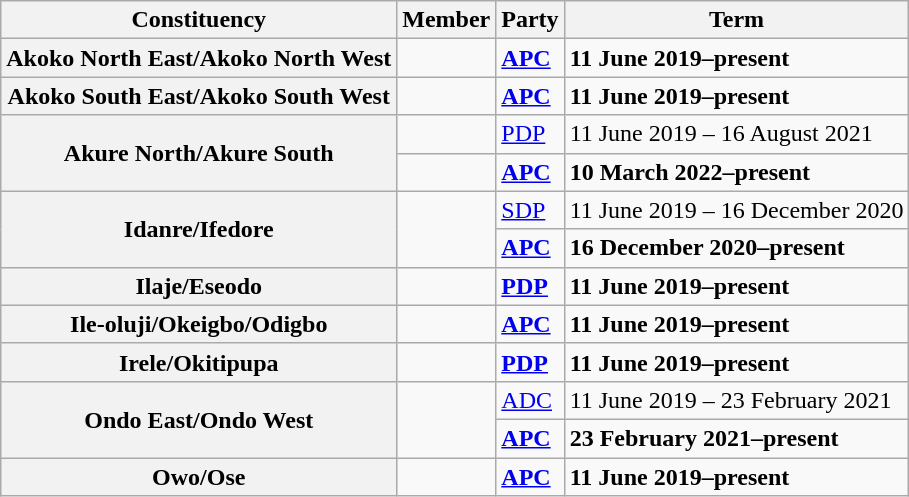<table class="wikitable">
<tr valign=bottom>
<th>Constituency</th>
<th>Member</th>
<th>Party</th>
<th>Term</th>
</tr>
<tr>
<th>Akoko North East/Akoko North West</th>
<td><strong></strong></td>
<td><strong><a href='#'>APC</a></strong></td>
<td><strong>11 June 2019–present</strong></td>
</tr>
<tr>
<th>Akoko South East/Akoko South West</th>
<td><strong></strong></td>
<td><strong><a href='#'>APC</a></strong></td>
<td><strong>11 June 2019–present</strong></td>
</tr>
<tr>
<th rowspan=2>Akure North/Akure South</th>
<td style="opacity:.4;"></td>
<td><a href='#'>PDP</a></td>
<td>11 June 2019 – 16 August 2021</td>
</tr>
<tr>
<td><strong></strong></td>
<td><strong><a href='#'>APC</a></strong></td>
<td><strong>10 March 2022–present</strong></td>
</tr>
<tr>
<th rowspan=2>Idanre/Ifedore</th>
<td rowspan=2><strong></strong></td>
<td><a href='#'>SDP</a></td>
<td>11 June 2019 – 16 December 2020</td>
</tr>
<tr>
<td><strong><a href='#'>APC</a></strong></td>
<td><strong>16 December 2020–present</strong></td>
</tr>
<tr>
<th>Ilaje/Eseodo</th>
<td><strong></strong></td>
<td><strong><a href='#'>PDP</a></strong></td>
<td><strong>11 June 2019–present</strong></td>
</tr>
<tr>
<th>Ile-oluji/Okeigbo/Odigbo</th>
<td><strong></strong></td>
<td><strong><a href='#'>APC</a></strong></td>
<td><strong>11 June 2019–present</strong></td>
</tr>
<tr>
<th>Irele/Okitipupa</th>
<td><strong></strong></td>
<td><strong><a href='#'>PDP</a></strong></td>
<td><strong>11 June 2019–present</strong></td>
</tr>
<tr>
<th rowspan=2>Ondo East/Ondo West</th>
<td rowspan=2><strong></strong></td>
<td><a href='#'>ADC</a></td>
<td>11 June 2019 – 23 February 2021</td>
</tr>
<tr>
<td><strong><a href='#'>APC</a></strong></td>
<td><strong>23 February 2021–present</strong></td>
</tr>
<tr>
<th>Owo/Ose</th>
<td><strong></strong></td>
<td><strong><a href='#'>APC</a></strong></td>
<td><strong>11 June 2019–present</strong></td>
</tr>
</table>
